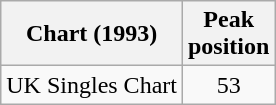<table class="wikitable sortable">
<tr>
<th>Chart (1993)</th>
<th>Peak<br>position</th>
</tr>
<tr>
<td align="left">UK Singles Chart</td>
<td style="text-align:center;">53</td>
</tr>
</table>
